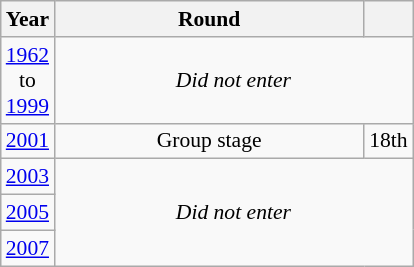<table class="wikitable" style="text-align: center; font-size:90%">
<tr>
<th>Year</th>
<th style="width:200px">Round</th>
<th></th>
</tr>
<tr>
<td><a href='#'>1962</a><br>to<br><a href='#'>1999</a></td>
<td colspan="2"><em>Did not enter</em></td>
</tr>
<tr>
<td><a href='#'>2001</a></td>
<td>Group stage</td>
<td>18th</td>
</tr>
<tr>
<td><a href='#'>2003</a></td>
<td colspan="2" rowspan="3"><em>Did not enter</em></td>
</tr>
<tr>
<td><a href='#'>2005</a></td>
</tr>
<tr>
<td><a href='#'>2007</a></td>
</tr>
</table>
